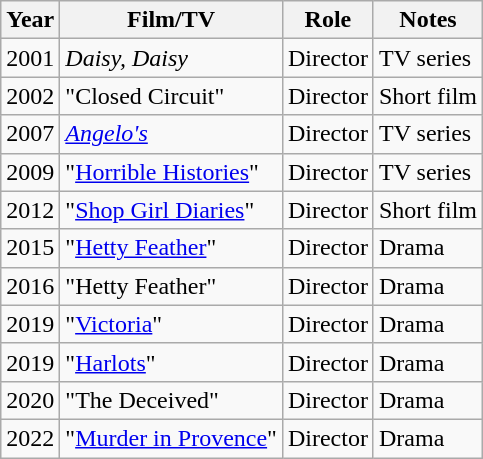<table class = "wikitable sortable">
<tr>
<th>Year</th>
<th>Film/TV</th>
<th>Role</th>
<th>Notes</th>
</tr>
<tr>
<td>2001</td>
<td><em>Daisy, Daisy</em></td>
<td>Director</td>
<td>TV series</td>
</tr>
<tr>
<td>2002</td>
<td>"Closed Circuit"</td>
<td>Director</td>
<td>Short film</td>
</tr>
<tr>
<td>2007</td>
<td><em><a href='#'>Angelo's</a></em></td>
<td>Director</td>
<td>TV series</td>
</tr>
<tr>
<td>2009</td>
<td>"<a href='#'>Horrible Histories</a>"</td>
<td>Director</td>
<td>TV series</td>
</tr>
<tr>
<td>2012</td>
<td>"<a href='#'>Shop Girl Diaries</a>"</td>
<td>Director</td>
<td>Short film</td>
</tr>
<tr>
<td>2015</td>
<td>"<a href='#'>Hetty Feather</a>"</td>
<td>Director</td>
<td>Drama</td>
</tr>
<tr>
<td>2016</td>
<td>"Hetty Feather"</td>
<td>Director</td>
<td>Drama</td>
</tr>
<tr>
<td>2019</td>
<td>"<a href='#'>Victoria</a>"</td>
<td>Director</td>
<td>Drama</td>
</tr>
<tr>
<td>2019</td>
<td>"<a href='#'>Harlots</a>"</td>
<td>Director</td>
<td>Drama</td>
</tr>
<tr>
<td>2020</td>
<td>"The Deceived"</td>
<td>Director</td>
<td>Drama</td>
</tr>
<tr>
<td>2022</td>
<td>"<a href='#'>Murder in Provence</a>"</td>
<td>Director</td>
<td>Drama</td>
</tr>
</table>
